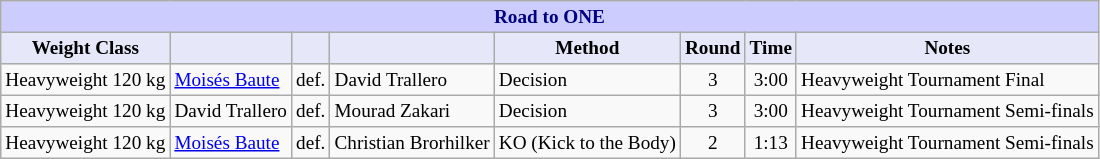<table class="wikitable" style="font-size: 80%;">
<tr>
<th colspan="8" style="background-color: #ccf; color: #000080; text-align: center;"><strong>Road to ONE</strong></th>
</tr>
<tr>
<th colspan="1" style="background-color: #E6E8FA; color: #000000; text-align: center;">Weight Class</th>
<th colspan="1" style="background-color: #E6E8FA; color: #000000; text-align: center;"></th>
<th colspan="1" style="background-color: #E6E8FA; color: #000000; text-align: center;"></th>
<th colspan="1" style="background-color: #E6E8FA; color: #000000; text-align: center;"></th>
<th colspan="1" style="background-color: #E6E8FA; color: #000000; text-align: center;">Method</th>
<th colspan="1" style="background-color: #E6E8FA; color: #000000; text-align: center;">Round</th>
<th colspan="1" style="background-color: #E6E8FA; color: #000000; text-align: center;">Time</th>
<th colspan="1" style="background-color: #E6E8FA; color: #000000; text-align: center;">Notes</th>
</tr>
<tr>
<td>Heavyweight 120 kg</td>
<td> <a href='#'>Moisés Baute</a></td>
<td align=center>def.</td>
<td> David Trallero</td>
<td>Decision</td>
<td align=center>3</td>
<td align=center>3:00</td>
<td>Heavyweight Tournament Final</td>
</tr>
<tr>
<td>Heavyweight 120 kg</td>
<td> David Trallero</td>
<td align=center>def.</td>
<td> Mourad Zakari</td>
<td>Decision</td>
<td align=center>3</td>
<td align=center>3:00</td>
<td>Heavyweight Tournament Semi-finals</td>
</tr>
<tr>
<td>Heavyweight 120 kg</td>
<td> <a href='#'>Moisés Baute</a></td>
<td align=center>def.</td>
<td> Christian Brorhilker</td>
<td>KO (Kick to the Body)</td>
<td align=center>2</td>
<td align=center>1:13</td>
<td>Heavyweight Tournament Semi-finals</td>
</tr>
</table>
